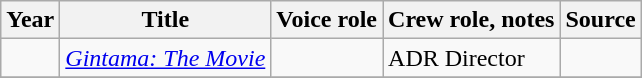<table class="wikitable sortable plainrowheaders">
<tr>
<th>Year</th>
<th>Title</th>
<th>Voice role</th>
<th>Crew role, notes</th>
<th class="unsortable">Source</th>
</tr>
<tr>
<td></td>
<td><em><a href='#'>Gintama: The Movie</a></em></td>
<td></td>
<td>ADR Director</td>
<td></td>
</tr>
<tr>
</tr>
</table>
